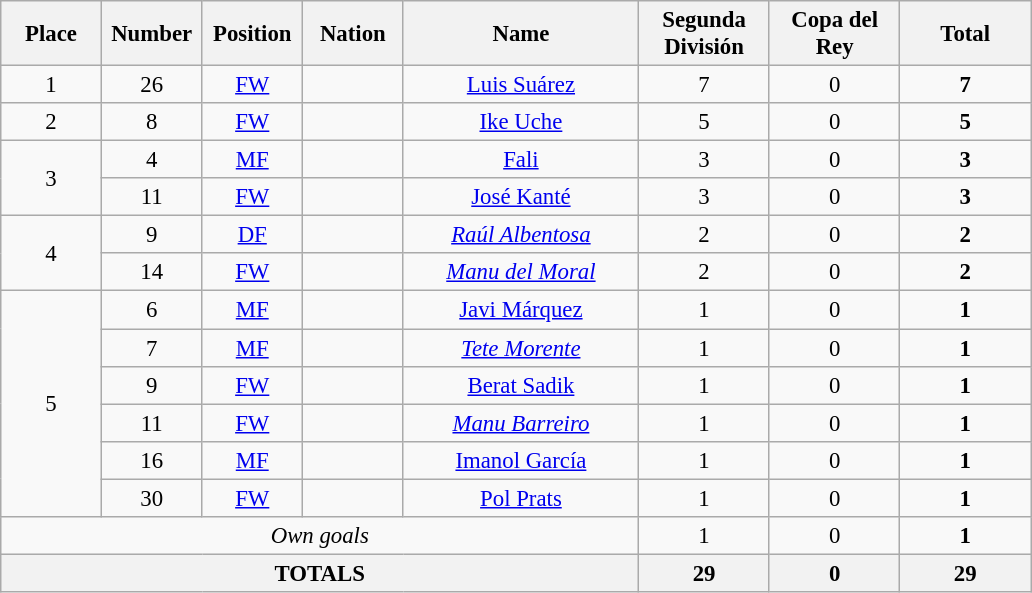<table class="wikitable" style="font-size: 95%; text-align: center;">
<tr>
<th width=60>Place</th>
<th width=60>Number</th>
<th width=60>Position</th>
<th width=60>Nation</th>
<th width=150>Name</th>
<th width=80>Segunda División</th>
<th width=80>Copa del Rey</th>
<th width=80>Total</th>
</tr>
<tr>
<td>1</td>
<td>26</td>
<td><a href='#'>FW</a></td>
<td></td>
<td><a href='#'>Luis Suárez</a></td>
<td>7</td>
<td>0</td>
<td><strong>7</strong></td>
</tr>
<tr>
<td>2</td>
<td>8</td>
<td><a href='#'>FW</a></td>
<td></td>
<td><a href='#'>Ike Uche</a></td>
<td>5</td>
<td>0</td>
<td><strong>5</strong></td>
</tr>
<tr>
<td rowspan="2">3</td>
<td>4</td>
<td><a href='#'>MF</a></td>
<td></td>
<td><a href='#'>Fali</a></td>
<td>3</td>
<td>0</td>
<td><strong>3</strong></td>
</tr>
<tr>
<td>11</td>
<td><a href='#'>FW</a></td>
<td></td>
<td><a href='#'>José Kanté</a></td>
<td>3</td>
<td>0</td>
<td><strong>3</strong></td>
</tr>
<tr>
<td rowspan="2">4</td>
<td>9</td>
<td><a href='#'>DF</a></td>
<td></td>
<td><em><a href='#'>Raúl Albentosa</a></em></td>
<td>2</td>
<td>0</td>
<td><strong>2</strong></td>
</tr>
<tr>
<td>14</td>
<td><a href='#'>FW</a></td>
<td></td>
<td><em><a href='#'>Manu del Moral</a></em></td>
<td>2</td>
<td>0</td>
<td><strong>2</strong></td>
</tr>
<tr>
<td rowspan="6">5</td>
<td>6</td>
<td><a href='#'>MF</a></td>
<td></td>
<td><a href='#'>Javi Márquez</a></td>
<td>1</td>
<td>0</td>
<td><strong>1</strong></td>
</tr>
<tr>
<td>7</td>
<td><a href='#'>MF</a></td>
<td></td>
<td><em><a href='#'>Tete Morente</a></em></td>
<td>1</td>
<td>0</td>
<td><strong>1</strong></td>
</tr>
<tr>
<td>9</td>
<td><a href='#'>FW</a></td>
<td></td>
<td><a href='#'>Berat Sadik</a></td>
<td>1</td>
<td>0</td>
<td><strong>1</strong></td>
</tr>
<tr>
<td>11</td>
<td><a href='#'>FW</a></td>
<td></td>
<td><em><a href='#'>Manu Barreiro</a></em></td>
<td>1</td>
<td>0</td>
<td><strong>1</strong></td>
</tr>
<tr>
<td>16</td>
<td><a href='#'>MF</a></td>
<td></td>
<td><a href='#'>Imanol García</a></td>
<td>1</td>
<td>0</td>
<td><strong>1</strong></td>
</tr>
<tr>
<td>30</td>
<td><a href='#'>FW</a></td>
<td></td>
<td><a href='#'>Pol Prats</a></td>
<td>1</td>
<td>0</td>
<td><strong>1</strong></td>
</tr>
<tr>
<td colspan="5" align="center"><em>Own goals</em></td>
<td>1</td>
<td>0</td>
<td><strong>1</strong></td>
</tr>
<tr>
<th colspan="5">TOTALS</th>
<th>29</th>
<th>0</th>
<th>29</th>
</tr>
</table>
